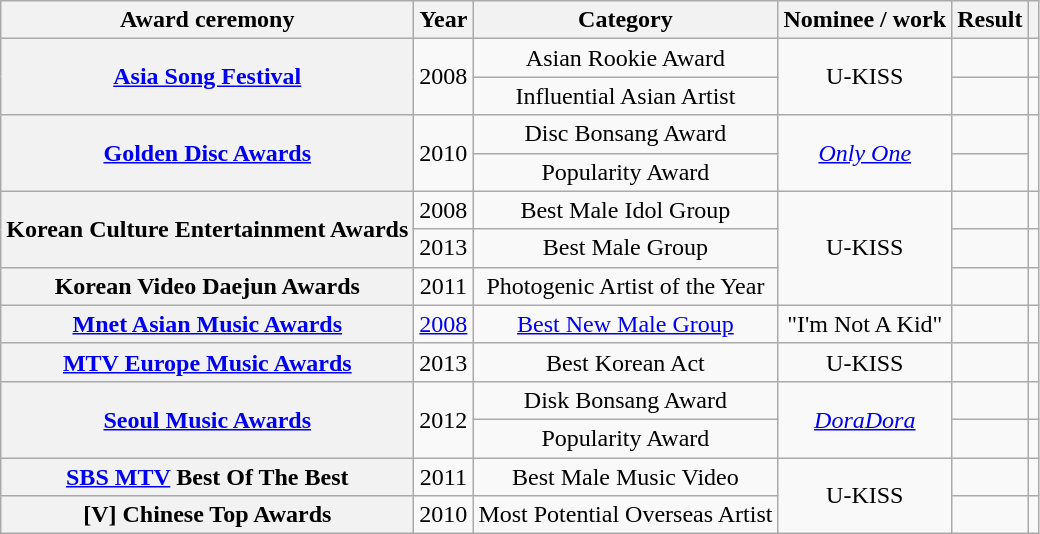<table class="wikitable sortable plainrowheaders nowrap" style="text-align:center;">
<tr>
<th scope="col">Award ceremony</th>
<th scope="col">Year</th>
<th scope="col">Category</th>
<th scope="col">Nominee / work</th>
<th scope="col">Result</th>
<th scope="col" class="unsortable"></th>
</tr>
<tr>
<th scope="row" rowspan="2"><a href='#'>Asia Song Festival</a></th>
<td rowspan="2">2008</td>
<td>Asian Rookie Award</td>
<td rowspan="2">U-KISS</td>
<td></td>
<td></td>
</tr>
<tr>
<td>Influential Asian Artist</td>
<td></td>
<td></td>
</tr>
<tr>
<th scope="row" rowspan="2"><a href='#'>Golden Disc Awards</a></th>
<td rowspan="2">2010</td>
<td>Disc Bonsang Award</td>
<td rowspan="2"><em><a href='#'>Only One</a></em></td>
<td></td>
<td rowspan="2"></td>
</tr>
<tr>
<td>Popularity Award</td>
<td></td>
</tr>
<tr>
<th scope="row" rowspan="2">Korean Culture Entertainment Awards</th>
<td>2008</td>
<td>Best Male Idol Group</td>
<td rowspan="3">U-KISS</td>
<td></td>
<td></td>
</tr>
<tr>
<td>2013</td>
<td>Best Male Group</td>
<td></td>
<td></td>
</tr>
<tr>
<th scope="row">Korean Video Daejun Awards</th>
<td>2011</td>
<td>Photogenic Artist of the Year</td>
<td></td>
<td></td>
</tr>
<tr>
<th scope="row"><a href='#'>Mnet Asian Music Awards</a></th>
<td><a href='#'>2008</a></td>
<td><a href='#'>Best New Male Group</a></td>
<td>"I'm Not A Kid"</td>
<td></td>
<td></td>
</tr>
<tr>
<th scope="row"><a href='#'>MTV Europe Music Awards</a></th>
<td>2013</td>
<td>Best Korean Act</td>
<td>U-KISS</td>
<td></td>
<td></td>
</tr>
<tr>
<th scope="row" rowspan="2"><a href='#'>Seoul Music Awards</a></th>
<td rowspan="2">2012</td>
<td>Disk Bonsang Award</td>
<td rowspan="2"><em><a href='#'>DoraDora</a></em></td>
<td></td>
<td></td>
</tr>
<tr>
<td>Popularity Award</td>
<td></td>
<td></td>
</tr>
<tr>
<th scope="row"><a href='#'>SBS MTV</a> Best Of The Best</th>
<td>2011</td>
<td>Best Male Music Video</td>
<td rowspan="2">U-KISS</td>
<td></td>
<td></td>
</tr>
<tr>
<th scope="row">[V] Chinese Top Awards</th>
<td>2010</td>
<td>Most Potential Overseas Artist</td>
<td></td>
<td></td>
</tr>
</table>
